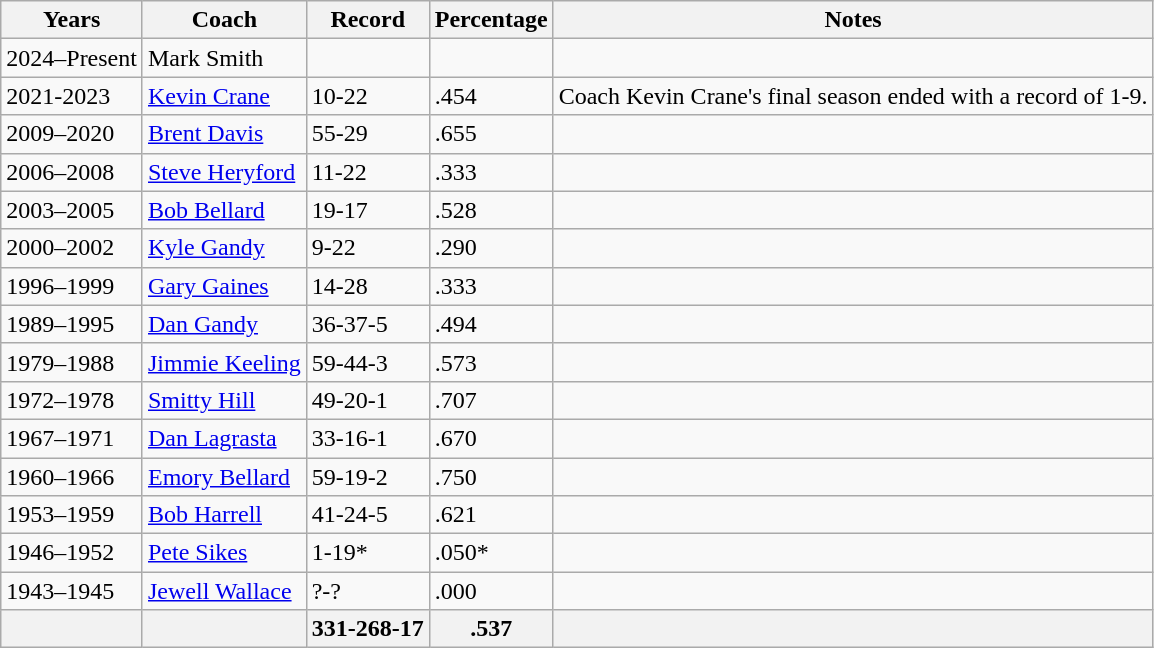<table class="wikitable">
<tr>
<th>Years</th>
<th>Coach</th>
<th>Record</th>
<th>Percentage</th>
<th>Notes</th>
</tr>
<tr>
<td>2024–Present</td>
<td>Mark Smith</td>
<td></td>
<td></td>
<td></td>
</tr>
<tr>
<td>2021-2023</td>
<td><a href='#'>Kevin Crane</a></td>
<td>10-22</td>
<td>.454</td>
<td>Coach Kevin Crane's final season ended with a record of 1-9.</td>
</tr>
<tr>
<td>2009–2020</td>
<td><a href='#'>Brent Davis</a></td>
<td>55-29</td>
<td>.655</td>
<td></td>
</tr>
<tr>
<td>2006–2008</td>
<td><a href='#'>Steve Heryford</a></td>
<td>11-22</td>
<td>.333</td>
<td></td>
</tr>
<tr>
<td>2003–2005</td>
<td><a href='#'>Bob Bellard</a></td>
<td>19-17</td>
<td>.528</td>
<td></td>
</tr>
<tr>
<td>2000–2002</td>
<td><a href='#'>Kyle Gandy</a></td>
<td>9-22</td>
<td>.290</td>
<td></td>
</tr>
<tr>
<td>1996–1999</td>
<td><a href='#'>Gary Gaines</a></td>
<td>14-28</td>
<td>.333</td>
<td></td>
</tr>
<tr>
<td>1989–1995</td>
<td><a href='#'>Dan Gandy</a></td>
<td>36-37-5</td>
<td>.494</td>
<td></td>
</tr>
<tr>
<td>1979–1988</td>
<td><a href='#'>Jimmie Keeling</a></td>
<td>59-44-3</td>
<td>.573</td>
<td></td>
</tr>
<tr>
<td>1972–1978</td>
<td><a href='#'>Smitty Hill</a></td>
<td>49-20-1</td>
<td>.707</td>
<td></td>
</tr>
<tr>
<td>1967–1971</td>
<td><a href='#'>Dan Lagrasta</a></td>
<td>33-16-1</td>
<td>.670</td>
<td></td>
</tr>
<tr>
<td>1960–1966</td>
<td><a href='#'>Emory Bellard</a></td>
<td>59-19-2</td>
<td>.750</td>
<td></td>
</tr>
<tr>
<td>1953–1959</td>
<td><a href='#'>Bob Harrell</a></td>
<td>41-24-5</td>
<td>.621</td>
<td></td>
</tr>
<tr>
<td>1946–1952</td>
<td><a href='#'>Pete Sikes</a></td>
<td>1-19*</td>
<td>.050*</td>
<td></td>
</tr>
<tr>
<td>1943–1945</td>
<td><a href='#'>Jewell Wallace</a></td>
<td>?-?</td>
<td>.000</td>
<td></td>
</tr>
<tr>
<th></th>
<th></th>
<th>331-268-17</th>
<th>.537</th>
<th></th>
</tr>
</table>
